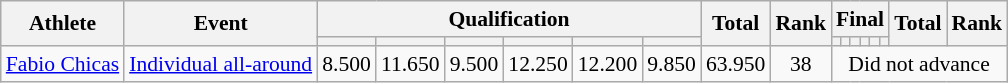<table class="wikitable" style="font-size:90%">
<tr>
<th rowspan=2>Athlete</th>
<th rowspan=2>Event</th>
<th colspan=6>Qualification</th>
<th rowspan=2>Total</th>
<th rowspan=2>Rank</th>
<th colspan=6>Final</th>
<th rowspan=2>Total</th>
<th rowspan=2>Rank</th>
</tr>
<tr style="font-size:95%">
<th></th>
<th></th>
<th></th>
<th></th>
<th></th>
<th></th>
<th></th>
<th></th>
<th></th>
<th></th>
<th></th>
<th></th>
</tr>
<tr align=center>
<td align=left><a href='#'>Fabio Chicas</a></td>
<td align=left><a href='#'>Individual all-around</a></td>
<td>8.500</td>
<td>11.650</td>
<td>9.500</td>
<td>12.250</td>
<td>12.200</td>
<td>9.850</td>
<td>63.950</td>
<td>38</td>
<td colspan=8>Did not advance</td>
</tr>
</table>
